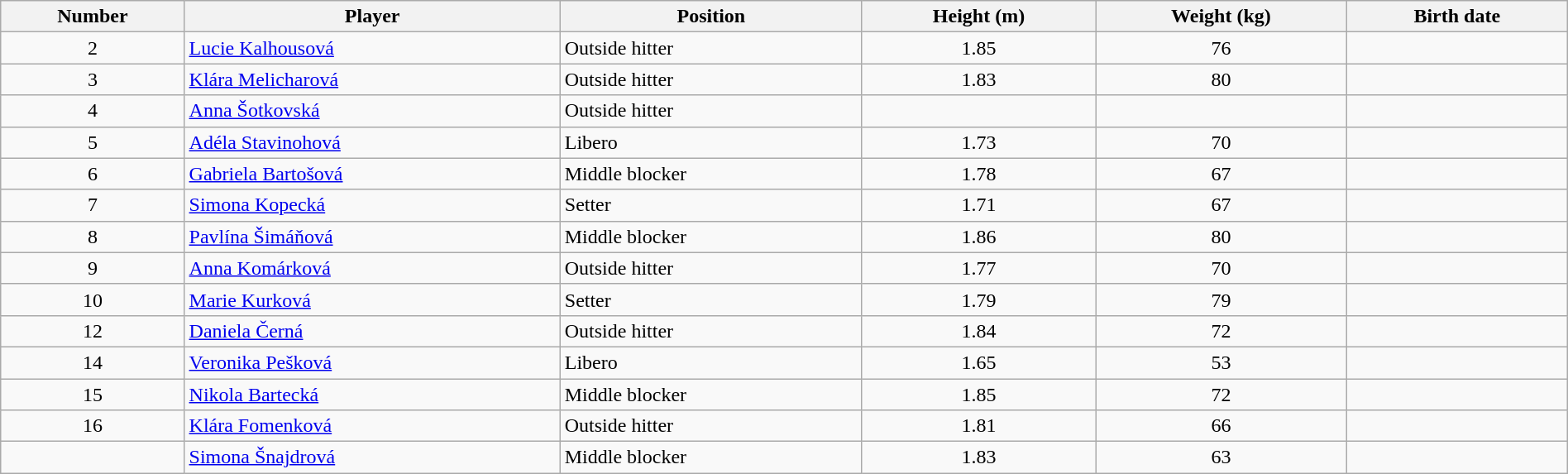<table class="wikitable" style="width:100%;">
<tr>
<th>Number</th>
<th>Player</th>
<th>Position</th>
<th>Height (m)</th>
<th>Weight (kg)</th>
<th>Birth date</th>
</tr>
<tr>
<td align=center>2</td>
<td> <a href='#'>Lucie Kalhousová</a></td>
<td>Outside hitter</td>
<td align=center>1.85</td>
<td align=center>76</td>
<td></td>
</tr>
<tr>
<td align=center>3</td>
<td> <a href='#'>Klára Melicharová</a></td>
<td>Outside hitter</td>
<td align=center>1.83</td>
<td align=center>80</td>
<td></td>
</tr>
<tr>
<td align=center>4</td>
<td> <a href='#'>Anna Šotkovská</a></td>
<td>Outside hitter</td>
<td align=center></td>
<td align=center></td>
<td></td>
</tr>
<tr>
<td align=center>5</td>
<td> <a href='#'>Adéla Stavinohová</a></td>
<td>Libero</td>
<td align=center>1.73</td>
<td align=center>70</td>
<td></td>
</tr>
<tr>
<td align=center>6</td>
<td> <a href='#'>Gabriela Bartošová</a></td>
<td>Middle blocker</td>
<td align=center>1.78</td>
<td align=center>67</td>
<td></td>
</tr>
<tr>
<td align=center>7</td>
<td> <a href='#'>Simona Kopecká</a></td>
<td>Setter</td>
<td align=center>1.71</td>
<td align=center>67</td>
<td></td>
</tr>
<tr>
<td align=center>8</td>
<td> <a href='#'>Pavlína Šimáňová</a></td>
<td>Middle blocker</td>
<td align=center>1.86</td>
<td align=center>80</td>
<td></td>
</tr>
<tr>
<td align=center>9</td>
<td> <a href='#'>Anna Komárková</a></td>
<td>Outside hitter</td>
<td align=center>1.77</td>
<td align=center>70</td>
<td></td>
</tr>
<tr>
<td align=center>10</td>
<td> <a href='#'>Marie Kurková</a></td>
<td>Setter</td>
<td align=center>1.79</td>
<td align=center>79</td>
<td></td>
</tr>
<tr>
<td align=center>12</td>
<td> <a href='#'>Daniela Černá</a></td>
<td>Outside hitter</td>
<td align=center>1.84</td>
<td align=center>72</td>
<td></td>
</tr>
<tr>
<td align=center>14</td>
<td> <a href='#'>Veronika Pešková</a></td>
<td>Libero</td>
<td align=center>1.65</td>
<td align=center>53</td>
<td></td>
</tr>
<tr>
<td align=center>15</td>
<td> <a href='#'>Nikola Bartecká</a></td>
<td>Middle blocker</td>
<td align=center>1.85</td>
<td align=center>72</td>
<td></td>
</tr>
<tr>
<td align=center>16</td>
<td> <a href='#'>Klára Fomenková</a></td>
<td>Outside hitter</td>
<td align=center>1.81</td>
<td align=center>66</td>
<td></td>
</tr>
<tr>
<td align=center></td>
<td> <a href='#'>Simona Šnajdrová</a></td>
<td>Middle blocker</td>
<td align=center>1.83</td>
<td align=center>63</td>
<td></td>
</tr>
</table>
